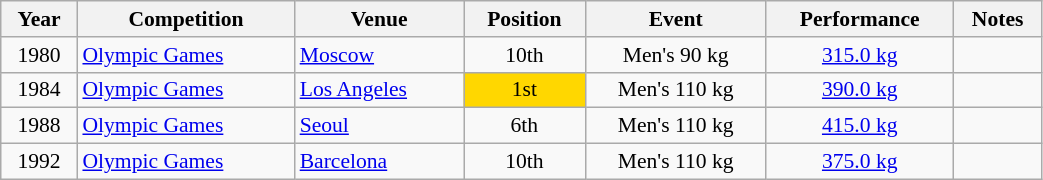<table class="wikitable sortable" width=55% style="font-size:90%; text-align:center;">
<tr>
<th>Year</th>
<th>Competition</th>
<th>Venue</th>
<th>Position</th>
<th>Event</th>
<th>Performance</th>
<th>Notes</th>
</tr>
<tr>
<td>1980</td>
<td align=left><a href='#'>Olympic Games</a></td>
<td align=left> <a href='#'>Moscow</a></td>
<td>10th</td>
<td>Men's 90 kg</td>
<td><a href='#'>315.0 kg</a></td>
<td></td>
</tr>
<tr>
<td>1984</td>
<td align=left><a href='#'>Olympic Games</a></td>
<td align=left> <a href='#'>Los Angeles</a></td>
<td bgcolor=gold>1st</td>
<td>Men's 110 kg</td>
<td><a href='#'>390.0 kg</a></td>
<td></td>
</tr>
<tr>
<td>1988</td>
<td align=left><a href='#'>Olympic Games</a></td>
<td align=left> <a href='#'>Seoul</a></td>
<td>6th</td>
<td>Men's 110 kg</td>
<td><a href='#'>415.0 kg</a></td>
<td></td>
</tr>
<tr>
<td>1992</td>
<td align=left><a href='#'>Olympic Games</a></td>
<td align=left> <a href='#'>Barcelona</a></td>
<td>10th</td>
<td>Men's 110 kg</td>
<td><a href='#'>375.0 kg</a></td>
<td></td>
</tr>
</table>
